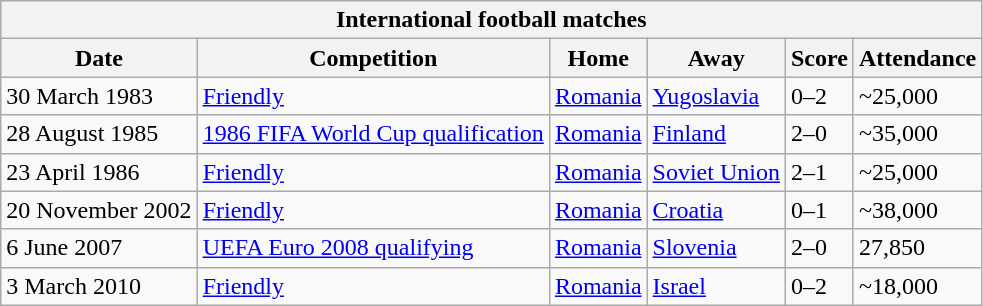<table class="wikitable" style="text-align:left;font-size:100%;">
<tr>
<th colspan=6>International football matches</th>
</tr>
<tr>
<th>Date</th>
<th>Competition</th>
<th>Home</th>
<th>Away</th>
<th>Score</th>
<th>Attendance</th>
</tr>
<tr>
<td>30 March 1983</td>
<td><a href='#'>Friendly</a></td>
<td> <a href='#'>Romania</a></td>
<td> <a href='#'>Yugoslavia</a></td>
<td>0–2</td>
<td>~25,000</td>
</tr>
<tr>
<td>28 August 1985</td>
<td><a href='#'>1986 FIFA World Cup qualification</a></td>
<td> <a href='#'>Romania</a></td>
<td> <a href='#'>Finland</a></td>
<td>2–0</td>
<td>~35,000</td>
</tr>
<tr>
<td>23 April 1986</td>
<td><a href='#'>Friendly</a></td>
<td> <a href='#'>Romania</a></td>
<td> <a href='#'>Soviet Union</a></td>
<td>2–1</td>
<td>~25,000</td>
</tr>
<tr>
<td>20 November 2002</td>
<td><a href='#'>Friendly</a></td>
<td> <a href='#'>Romania</a></td>
<td> <a href='#'>Croatia</a></td>
<td>0–1</td>
<td>~38,000</td>
</tr>
<tr>
<td>6 June 2007</td>
<td><a href='#'>UEFA Euro 2008 qualifying</a></td>
<td> <a href='#'>Romania</a></td>
<td> <a href='#'>Slovenia</a></td>
<td>2–0</td>
<td>27,850</td>
</tr>
<tr>
<td>3 March 2010</td>
<td><a href='#'>Friendly</a></td>
<td> <a href='#'>Romania</a></td>
<td> <a href='#'>Israel</a></td>
<td>0–2</td>
<td>~18,000</td>
</tr>
</table>
